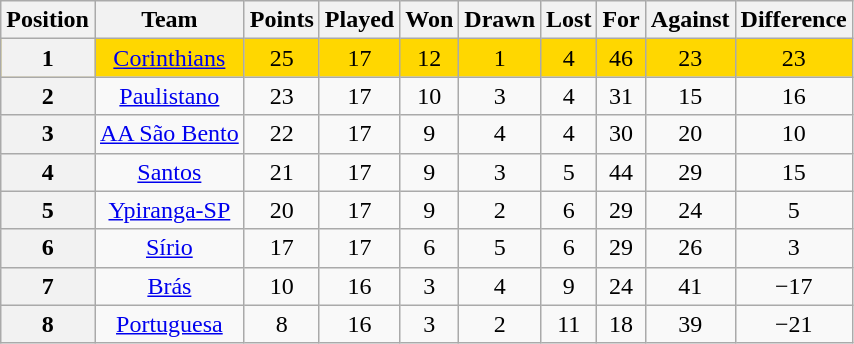<table class="wikitable" style="text-align:center">
<tr>
<th>Position</th>
<th>Team</th>
<th>Points</th>
<th>Played</th>
<th>Won</th>
<th>Drawn</th>
<th>Lost</th>
<th>For</th>
<th>Against</th>
<th>Difference</th>
</tr>
<tr style="background: gold;">
<th>1</th>
<td><a href='#'>Corinthians</a></td>
<td>25</td>
<td>17</td>
<td>12</td>
<td>1</td>
<td>4</td>
<td>46</td>
<td>23</td>
<td>23</td>
</tr>
<tr>
<th>2</th>
<td><a href='#'>Paulistano</a></td>
<td>23</td>
<td>17</td>
<td>10</td>
<td>3</td>
<td>4</td>
<td>31</td>
<td>15</td>
<td>16</td>
</tr>
<tr>
<th>3</th>
<td><a href='#'>AA São Bento</a></td>
<td>22</td>
<td>17</td>
<td>9</td>
<td>4</td>
<td>4</td>
<td>30</td>
<td>20</td>
<td>10</td>
</tr>
<tr>
<th>4</th>
<td><a href='#'>Santos</a></td>
<td>21</td>
<td>17</td>
<td>9</td>
<td>3</td>
<td>5</td>
<td>44</td>
<td>29</td>
<td>15</td>
</tr>
<tr>
<th>5</th>
<td><a href='#'>Ypiranga-SP</a></td>
<td>20</td>
<td>17</td>
<td>9</td>
<td>2</td>
<td>6</td>
<td>29</td>
<td>24</td>
<td>5</td>
</tr>
<tr>
<th>6</th>
<td><a href='#'>Sírio</a></td>
<td>17</td>
<td>17</td>
<td>6</td>
<td>5</td>
<td>6</td>
<td>29</td>
<td>26</td>
<td>3</td>
</tr>
<tr>
<th>7</th>
<td><a href='#'>Brás</a></td>
<td>10</td>
<td>16</td>
<td>3</td>
<td>4</td>
<td>9</td>
<td>24</td>
<td>41</td>
<td>−17</td>
</tr>
<tr>
<th>8</th>
<td><a href='#'>Portuguesa</a></td>
<td>8</td>
<td>16</td>
<td>3</td>
<td>2</td>
<td>11</td>
<td>18</td>
<td>39</td>
<td>−21</td>
</tr>
</table>
